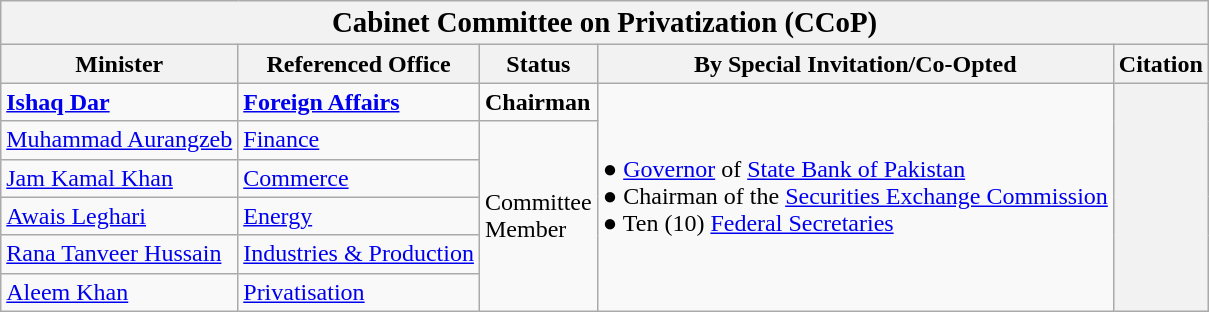<table class="wikitable sortable mw-collapsible mw-collapsed">
<tr>
<th colspan="5"><big>Cabinet Committee on Privatization (CCoP)</big></th>
</tr>
<tr>
<th>Minister</th>
<th>Referenced Office</th>
<th>Status</th>
<th>By Special Invitation/Co-Opted</th>
<th>Citation</th>
</tr>
<tr>
<td><strong><a href='#'>Ishaq Dar</a></strong></td>
<td><a href='#'><strong>Foreign Affairs</strong></a></td>
<td><strong>Chairman</strong></td>
<td rowspan="6">● <a href='#'>Governor</a> of <a href='#'>State Bank of Pakistan</a><br>● Chairman of the <a href='#'>Securities Exchange Commission</a><br>● Ten (10) <a href='#'>Federal Secretaries</a></td>
<th rowspan="6"></th>
</tr>
<tr>
<td><a href='#'>Muhammad Aurangzeb</a></td>
<td><a href='#'>Finance</a></td>
<td rowspan="5">Committee<br>Member</td>
</tr>
<tr>
<td><a href='#'>Jam Kamal Khan</a></td>
<td><a href='#'>Commerce</a></td>
</tr>
<tr>
<td><a href='#'>Awais Leghari</a></td>
<td><a href='#'>Energy</a></td>
</tr>
<tr>
<td><a href='#'>Rana Tanveer Hussain</a></td>
<td><a href='#'>Industries & Production</a></td>
</tr>
<tr>
<td><a href='#'>Aleem Khan</a></td>
<td><a href='#'>Privatisation</a></td>
</tr>
</table>
